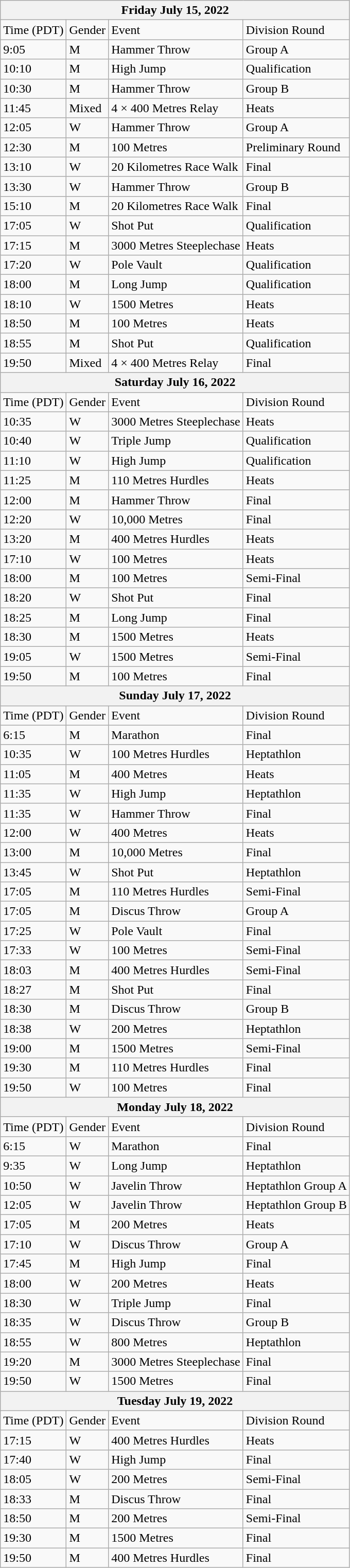<table class="wikitable sortable">
<tr>
<th colspan="6">Friday July 15, 2022</th>
</tr>
<tr>
<td>Time (PDT)</td>
<td>Gender</td>
<td>Event</td>
<td>Division Round</td>
</tr>
<tr>
<td>9:05</td>
<td>M</td>
<td>Hammer Throw</td>
<td>Group A</td>
</tr>
<tr>
<td>10:10</td>
<td>M</td>
<td>High Jump</td>
<td>Qualification</td>
</tr>
<tr>
<td>10:30</td>
<td>M</td>
<td>Hammer Throw</td>
<td>Group B</td>
</tr>
<tr>
<td>11:45</td>
<td>Mixed</td>
<td>4 × 400 Metres Relay</td>
<td>Heats</td>
</tr>
<tr>
<td>12:05</td>
<td>W</td>
<td>Hammer Throw</td>
<td>Group A</td>
</tr>
<tr>
<td>12:30</td>
<td>M</td>
<td>100 Metres</td>
<td>Preliminary Round</td>
</tr>
<tr>
<td>13:10</td>
<td>W</td>
<td>20 Kilometres Race Walk</td>
<td>Final</td>
</tr>
<tr>
<td>13:30</td>
<td>W</td>
<td>Hammer Throw</td>
<td>Group B</td>
</tr>
<tr>
<td>15:10</td>
<td>M</td>
<td>20 Kilometres Race Walk</td>
<td>Final</td>
</tr>
<tr>
<td>17:05</td>
<td>W</td>
<td>Shot Put</td>
<td>Qualification</td>
</tr>
<tr>
<td>17:15</td>
<td>M</td>
<td>3000 Metres Steeplechase</td>
<td>Heats</td>
</tr>
<tr>
<td>17:20</td>
<td>W</td>
<td>Pole Vault</td>
<td>Qualification</td>
</tr>
<tr>
<td>18:00</td>
<td>M</td>
<td>Long Jump</td>
<td>Qualification</td>
</tr>
<tr>
<td>18:10</td>
<td>W</td>
<td>1500 Metres</td>
<td>Heats</td>
</tr>
<tr>
<td>18:50</td>
<td>M</td>
<td>100 Metres</td>
<td>Heats</td>
</tr>
<tr>
<td>18:55</td>
<td>M</td>
<td>Shot Put</td>
<td>Qualification</td>
</tr>
<tr>
<td>19:50</td>
<td>Mixed</td>
<td>4 × 400 Metres Relay</td>
<td>Final</td>
</tr>
<tr>
<th colspan="6">Saturday July 16, 2022</th>
</tr>
<tr>
<td>Time (PDT)</td>
<td>Gender</td>
<td>Event</td>
<td>Division Round</td>
</tr>
<tr>
<td>10:35</td>
<td>W</td>
<td>3000 Metres Steeplechase</td>
<td>Heats</td>
</tr>
<tr>
<td>10:40</td>
<td>W</td>
<td>Triple Jump</td>
<td>Qualification</td>
</tr>
<tr>
<td>11:10</td>
<td>W</td>
<td>High Jump</td>
<td>Qualification</td>
</tr>
<tr>
<td>11:25</td>
<td>M</td>
<td>110 Metres Hurdles</td>
<td>Heats</td>
</tr>
<tr>
<td>12:00</td>
<td>M</td>
<td>Hammer Throw</td>
<td>Final</td>
</tr>
<tr>
<td>12:20</td>
<td>W</td>
<td>10,000 Metres</td>
<td>Final</td>
</tr>
<tr>
<td>13:20</td>
<td>M</td>
<td>400 Metres Hurdles</td>
<td>Heats</td>
</tr>
<tr>
<td>17:10</td>
<td>W</td>
<td>100 Metres</td>
<td>Heats</td>
</tr>
<tr>
<td>18:00</td>
<td>M</td>
<td>100 Metres</td>
<td>Semi-Final</td>
</tr>
<tr>
<td>18:20</td>
<td>W</td>
<td>Shot Put</td>
<td>Final</td>
</tr>
<tr>
<td>18:25</td>
<td>M</td>
<td>Long Jump</td>
<td>Final</td>
</tr>
<tr>
<td>18:30</td>
<td>M</td>
<td>1500 Metres</td>
<td>Heats</td>
</tr>
<tr>
<td>19:05</td>
<td>W</td>
<td>1500 Metres</td>
<td>Semi-Final</td>
</tr>
<tr>
<td>19:50</td>
<td>M</td>
<td>100 Metres</td>
<td>Final</td>
</tr>
<tr>
<th colspan="6">Sunday July 17, 2022</th>
</tr>
<tr>
<td>Time (PDT)</td>
<td>Gender</td>
<td>Event</td>
<td>Division Round</td>
</tr>
<tr>
<td>6:15</td>
<td>M</td>
<td>Marathon</td>
<td>Final</td>
</tr>
<tr>
<td>10:35</td>
<td>W</td>
<td>100 Metres Hurdles</td>
<td>Heptathlon</td>
</tr>
<tr>
<td>11:05</td>
<td>M</td>
<td>400 Metres</td>
<td>Heats</td>
</tr>
<tr>
<td>11:35</td>
<td>W</td>
<td>High Jump</td>
<td>Heptathlon</td>
</tr>
<tr>
<td>11:35</td>
<td>W</td>
<td>Hammer Throw</td>
<td>Final</td>
</tr>
<tr>
<td>12:00</td>
<td>W</td>
<td>400 Metres</td>
<td>Heats</td>
</tr>
<tr>
<td>13:00</td>
<td>M</td>
<td>10,000 Metres</td>
<td>Final</td>
</tr>
<tr>
<td>13:45</td>
<td>W</td>
<td>Shot Put</td>
<td>Heptathlon</td>
</tr>
<tr>
<td>17:05</td>
<td>M</td>
<td>110 Metres Hurdles</td>
<td>Semi-Final</td>
</tr>
<tr>
<td>17:05</td>
<td>M</td>
<td>Discus Throw</td>
<td>Group A</td>
</tr>
<tr>
<td>17:25</td>
<td>W</td>
<td>Pole Vault</td>
<td>Final</td>
</tr>
<tr>
<td>17:33</td>
<td>W</td>
<td>100 Metres</td>
<td>Semi-Final</td>
</tr>
<tr>
<td>18:03</td>
<td>M</td>
<td>400 Metres Hurdles</td>
<td>Semi-Final</td>
</tr>
<tr>
<td>18:27</td>
<td>M</td>
<td>Shot Put</td>
<td>Final</td>
</tr>
<tr>
<td>18:30</td>
<td>M</td>
<td>Discus Throw</td>
<td>Group B</td>
</tr>
<tr>
<td>18:38</td>
<td>W</td>
<td>200 Metres</td>
<td>Heptathlon</td>
</tr>
<tr>
<td>19:00</td>
<td>M</td>
<td>1500 Metres</td>
<td>Semi-Final</td>
</tr>
<tr>
<td>19:30</td>
<td>M</td>
<td>110 Metres Hurdles</td>
<td>Final</td>
</tr>
<tr>
<td>19:50</td>
<td>W</td>
<td>100 Metres</td>
<td>Final</td>
</tr>
<tr>
<th colspan="6">Monday July 18, 2022</th>
</tr>
<tr>
<td>Time (PDT)</td>
<td>Gender</td>
<td>Event</td>
<td>Division Round</td>
</tr>
<tr>
<td>6:15</td>
<td>W</td>
<td>Marathon</td>
<td>Final</td>
</tr>
<tr>
<td>9:35</td>
<td>W</td>
<td>Long Jump</td>
<td>Heptathlon</td>
</tr>
<tr>
<td>10:50</td>
<td>W</td>
<td>Javelin Throw</td>
<td>Heptathlon Group A</td>
</tr>
<tr>
<td>12:05</td>
<td>W</td>
<td>Javelin Throw</td>
<td>Heptathlon Group B</td>
</tr>
<tr>
<td>17:05</td>
<td>M</td>
<td>200 Metres</td>
<td>Heats</td>
</tr>
<tr>
<td>17:10</td>
<td>W</td>
<td>Discus Throw</td>
<td>Group A</td>
</tr>
<tr>
<td>17:45</td>
<td>M</td>
<td>High Jump</td>
<td>Final</td>
</tr>
<tr>
<td>18:00</td>
<td>W</td>
<td>200 Metres</td>
<td>Heats</td>
</tr>
<tr>
<td>18:30</td>
<td>W</td>
<td>Triple Jump</td>
<td>Final</td>
</tr>
<tr>
<td>18:35</td>
<td>W</td>
<td>Discus Throw</td>
<td>Group B</td>
</tr>
<tr>
<td>18:55</td>
<td>W</td>
<td>800 Metres</td>
<td>Heptathlon</td>
</tr>
<tr>
<td>19:20</td>
<td>M</td>
<td>3000 Metres Steeplechase</td>
<td>Final</td>
</tr>
<tr>
<td>19:50</td>
<td>W</td>
<td>1500 Metres</td>
<td>Final</td>
</tr>
<tr>
<th colspan="6">Tuesday July 19, 2022</th>
</tr>
<tr>
<td>Time (PDT)</td>
<td>Gender</td>
<td>Event</td>
<td>Division Round</td>
</tr>
<tr>
<td>17:15</td>
<td>W</td>
<td>400 Metres Hurdles</td>
<td>Heats</td>
</tr>
<tr>
<td>17:40</td>
<td>W</td>
<td>High Jump</td>
<td>Final</td>
</tr>
<tr>
<td>18:05</td>
<td>W</td>
<td>200 Metres</td>
<td>Semi-Final</td>
</tr>
<tr>
<td>18:33</td>
<td>M</td>
<td>Discus Throw</td>
<td>Final</td>
</tr>
<tr>
<td>18:50</td>
<td>M</td>
<td>200 Metres</td>
<td>Semi-Final</td>
</tr>
<tr>
<td>19:30</td>
<td>M</td>
<td>1500 Metres</td>
<td>Final</td>
</tr>
<tr>
<td>19:50</td>
<td>M</td>
<td>400 Metres Hurdles</td>
<td>Final</td>
</tr>
</table>
